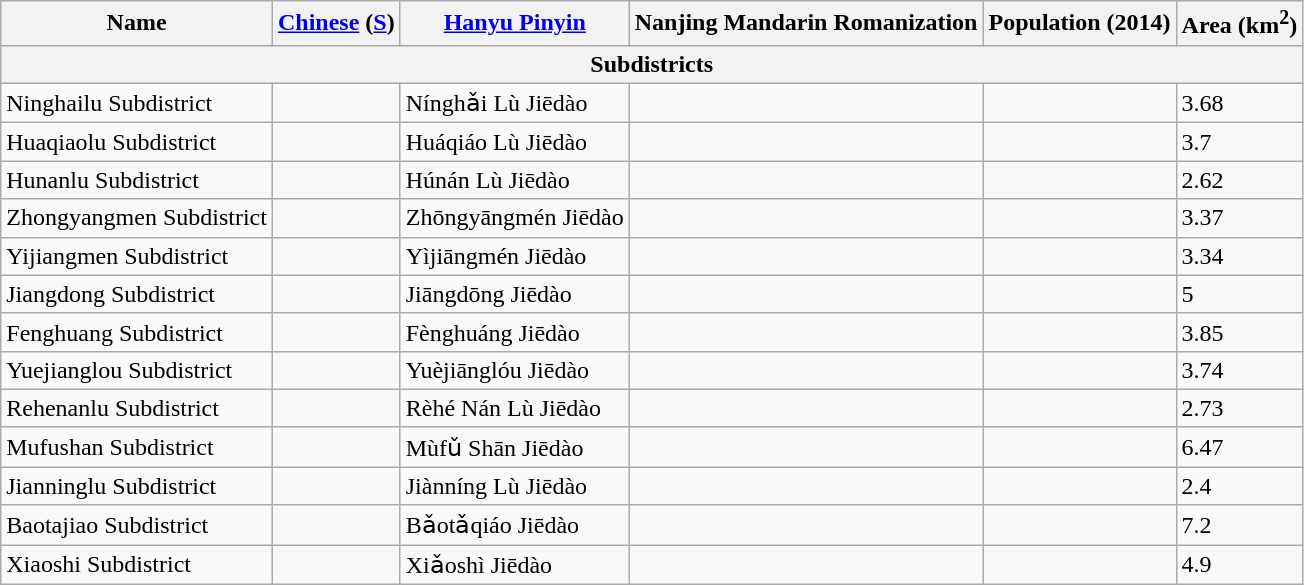<table class="wikitable">
<tr>
<th>Name</th>
<th><a href='#'>Chinese</a> (<a href='#'>S</a>)</th>
<th><a href='#'>Hanyu Pinyin</a></th>
<th>Nanjing Mandarin Romanization</th>
<th>Population (2014)</th>
<th>Area (km<sup>2</sup>)</th>
</tr>
<tr>
<th colspan="6">Subdistricts</th>
</tr>
<tr>
<td>Ninghailu Subdistrict</td>
<td></td>
<td>Nínghǎi Lù Jiēdào</td>
<td></td>
<td></td>
<td>3.68</td>
</tr>
<tr>
<td>Huaqiaolu Subdistrict</td>
<td></td>
<td>Huáqiáo Lù Jiēdào</td>
<td></td>
<td></td>
<td>3.7</td>
</tr>
<tr>
<td>Hunanlu Subdistrict</td>
<td></td>
<td>Húnán Lù Jiēdào</td>
<td></td>
<td></td>
<td>2.62</td>
</tr>
<tr>
<td>Zhongyangmen Subdistrict</td>
<td></td>
<td>Zhōngyāngmén Jiēdào</td>
<td></td>
<td></td>
<td>3.37</td>
</tr>
<tr>
<td>Yijiangmen Subdistrict</td>
<td></td>
<td>Yìjiāngmén Jiēdào</td>
<td></td>
<td></td>
<td>3.34</td>
</tr>
<tr>
<td>Jiangdong Subdistrict</td>
<td></td>
<td>Jiāngdōng Jiēdào</td>
<td></td>
<td></td>
<td>5</td>
</tr>
<tr>
<td>Fenghuang Subdistrict</td>
<td></td>
<td>Fènghuáng Jiēdào</td>
<td></td>
<td></td>
<td>3.85</td>
</tr>
<tr>
<td>Yuejianglou Subdistrict</td>
<td></td>
<td>Yuèjiānglóu Jiēdào</td>
<td></td>
<td></td>
<td>3.74</td>
</tr>
<tr>
<td>Rehenanlu Subdistrict</td>
<td></td>
<td>Rèhé Nán Lù Jiēdào</td>
<td></td>
<td></td>
<td>2.73</td>
</tr>
<tr>
<td>Mufushan Subdistrict</td>
<td></td>
<td>Mùfǔ Shān Jiēdào</td>
<td></td>
<td></td>
<td>6.47</td>
</tr>
<tr>
<td>Jianninglu Subdistrict</td>
<td></td>
<td>Jiànníng Lù Jiēdào</td>
<td></td>
<td></td>
<td>2.4</td>
</tr>
<tr>
<td>Baotajiao Subdistrict</td>
<td></td>
<td>Bǎotǎqiáo Jiēdào</td>
<td></td>
<td></td>
<td>7.2</td>
</tr>
<tr>
<td>Xiaoshi Subdistrict</td>
<td></td>
<td>Xiǎoshì Jiēdào</td>
<td></td>
<td></td>
<td>4.9</td>
</tr>
</table>
